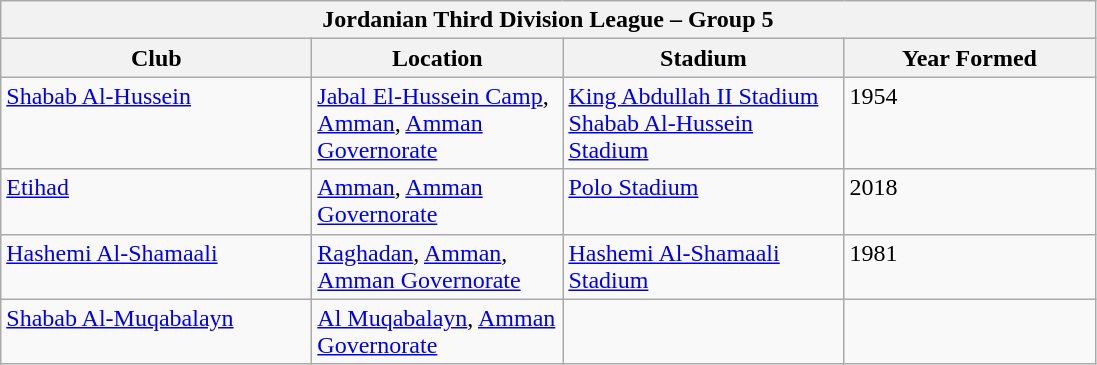<table class="wikitable">
<tr>
<th colspan="4">Jordanian Third Division League – Group 5</th>
</tr>
<tr>
<th style="width:200px;">Club</th>
<th style="width:160px;">Location</th>
<th style="width:180px;">Stadium</th>
<th style="width:160px;">Year Formed</th>
</tr>
<tr style="vertical-align:top;">
<td><a href='#'>Shabab Al-Hussein</a></td>
<td><a href='#'>Jabal El-Hussein Camp</a>, <a href='#'>Amman</a>, <a href='#'>Amman Governorate</a></td>
<td><a href='#'>King Abdullah II Stadium</a><br><a href='#'>Shabab Al-Hussein Stadium</a></td>
<td>1954</td>
</tr>
<tr style="vertical-align:top;">
<td><a href='#'>Etihad</a></td>
<td><a href='#'>Amman</a>, <a href='#'>Amman Governorate</a></td>
<td><a href='#'>Polo Stadium</a></td>
<td>2018</td>
</tr>
<tr style="vertical-align:top;">
<td><a href='#'>Hashemi Al-Shamaali</a></td>
<td><a href='#'>Raghadan</a>, <a href='#'>Amman</a>, <a href='#'>Amman Governorate</a></td>
<td><a href='#'>Hashemi Al-Shamaali Stadium</a></td>
<td>1981</td>
</tr>
<tr style="vertical-align:top;">
<td><a href='#'>Shabab Al-Muqabalayn</a></td>
<td><a href='#'>Al Muqabalayn</a>, <a href='#'>Amman Governorate</a></td>
<td></td>
<td></td>
</tr>
</table>
